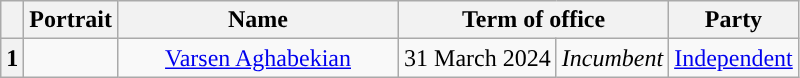<table class="wikitable" style="text-align:center">
<tr>
<th></th>
<th>Portrait</th>
<th width=180>Name<br></th>
<th colspan=2>Term of office</th>
<th>Party</th>
</tr>
<tr>
<th style="background:">1</th>
<td></td>
<td><a href='#'>Varsen Aghabekian</a><br></td>
<td>31 March 2024</td>
<td><em>Incumbent</em></td>
<td><a href='#'>Independent</a></td>
</tr>
</table>
